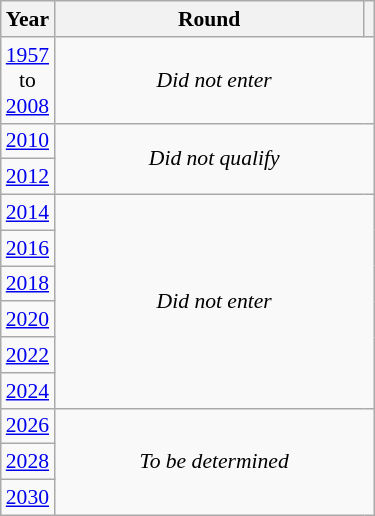<table class="wikitable" style="text-align: center; font-size:90%">
<tr>
<th>Year</th>
<th style="width:200px">Round</th>
<th></th>
</tr>
<tr>
<td><a href='#'>1957</a><br>to<br><a href='#'>2008</a></td>
<td colspan="2"><em>Did not enter</em></td>
</tr>
<tr>
<td><a href='#'>2010</a></td>
<td colspan="2" rowspan="2"><em>Did not qualify</em></td>
</tr>
<tr>
<td><a href='#'>2012</a></td>
</tr>
<tr>
<td><a href='#'>2014</a></td>
<td colspan="2" rowspan="6"><em>Did not enter</em></td>
</tr>
<tr>
<td><a href='#'>2016</a></td>
</tr>
<tr>
<td><a href='#'>2018</a></td>
</tr>
<tr>
<td><a href='#'>2020</a></td>
</tr>
<tr>
<td><a href='#'>2022</a></td>
</tr>
<tr>
<td><a href='#'>2024</a></td>
</tr>
<tr>
<td><a href='#'>2026</a></td>
<td colspan="2" rowspan="3"><em>To be determined</em></td>
</tr>
<tr>
<td><a href='#'>2028</a></td>
</tr>
<tr>
<td><a href='#'>2030</a></td>
</tr>
</table>
